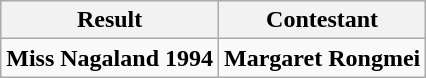<table class="wikitable">
<tr>
<th>Result</th>
<th>Contestant</th>
</tr>
<tr>
<td><strong>Miss Nagaland 1994</strong></td>
<td><strong>Margaret Rongmei</strong></td>
</tr>
</table>
